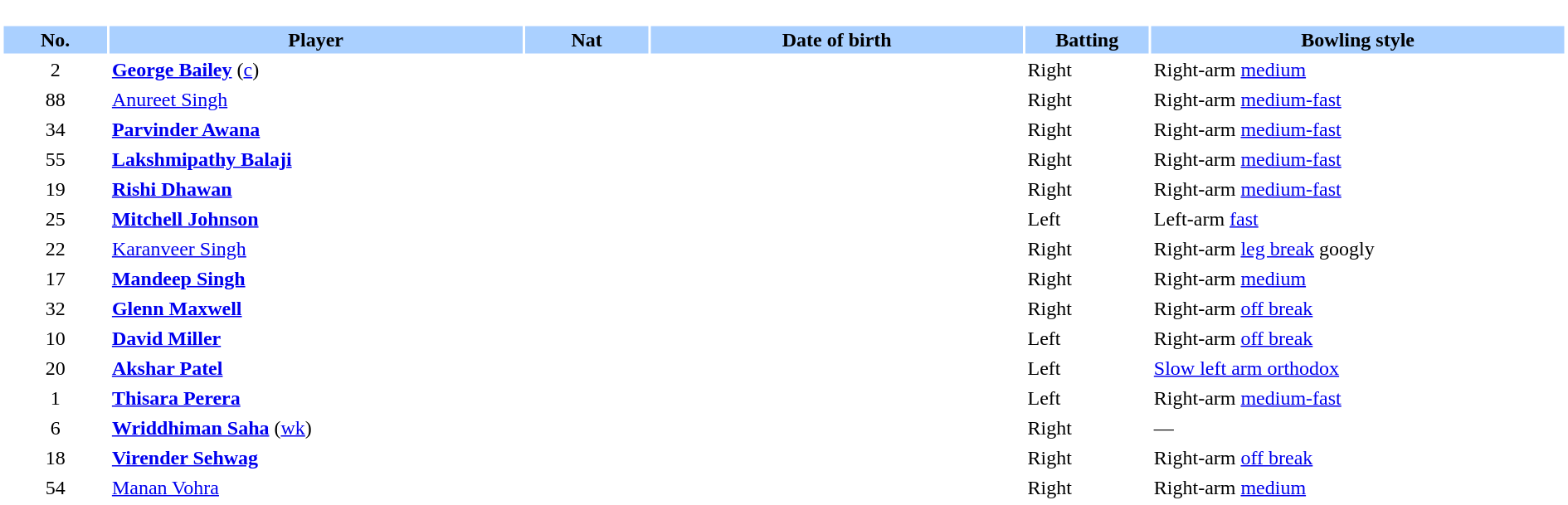<table border="0" style="width:100%;">
<tr>
<td style="vertical-align:top; background:#fff; width:90%;"><br><table border="0" cellspacing="2" cellpadding="2" style="width:100%;">
<tr style="background:#aad0ff;">
<th scope="col" style="width:5%;">No.</th>
<th scope="col" style="width:20%;">Player</th>
<th scope="col" style="width:6%;">Nat</th>
<th scope="col" style="width:18%;">Date of birth</th>
<th scope="col" style="width:6%;">Batting</th>
<th scope="col" style="width:20%;">Bowling style</th>
</tr>
<tr>
<td style="text-align:center">2</td>
<td><strong><a href='#'>George Bailey</a></strong> (<a href='#'>c</a>)</td>
<td style="text-align:center"></td>
<td></td>
<td>Right</td>
<td>Right-arm <a href='#'>medium</a></td>
</tr>
<tr>
<td style="text-align:center">88</td>
<td><a href='#'>Anureet Singh</a></td>
<td style="text-align:center"></td>
<td></td>
<td>Right</td>
<td>Right-arm <a href='#'>medium-fast</a></td>
</tr>
<tr>
<td style="text-align:center">34</td>
<td><strong><a href='#'>Parvinder Awana</a></strong></td>
<td style="text-align:center"></td>
<td></td>
<td>Right</td>
<td>Right-arm <a href='#'>medium-fast</a></td>
</tr>
<tr>
<td style="text-align:center">55</td>
<td><strong><a href='#'>Lakshmipathy Balaji</a></strong></td>
<td style="text-align:center"></td>
<td></td>
<td>Right</td>
<td>Right-arm <a href='#'>medium-fast</a></td>
</tr>
<tr>
<td style="text-align:center">19</td>
<td><strong><a href='#'>Rishi Dhawan</a></strong></td>
<td style="text-align:center"></td>
<td></td>
<td>Right</td>
<td>Right-arm <a href='#'>medium-fast</a></td>
</tr>
<tr>
<td style="text-align:center">25</td>
<td><strong><a href='#'>Mitchell Johnson</a></strong></td>
<td style="text-align:center"></td>
<td></td>
<td>Left</td>
<td>Left-arm <a href='#'>fast</a></td>
</tr>
<tr>
<td style="text-align:center">22</td>
<td><a href='#'>Karanveer Singh</a></td>
<td style="text-align:center"></td>
<td></td>
<td>Right</td>
<td>Right-arm <a href='#'>leg break</a> googly</td>
</tr>
<tr>
<td style="text-align:center">17</td>
<td><strong><a href='#'>Mandeep Singh</a></strong></td>
<td style="text-align:center"></td>
<td></td>
<td>Right</td>
<td>Right-arm <a href='#'>medium</a></td>
</tr>
<tr>
<td style="text-align:center">32</td>
<td><strong><a href='#'>Glenn Maxwell</a></strong></td>
<td style="text-align:center"></td>
<td></td>
<td>Right</td>
<td>Right-arm <a href='#'>off break</a></td>
</tr>
<tr>
<td style="text-align:center">10</td>
<td><strong><a href='#'>David Miller</a></strong></td>
<td style="text-align:center"></td>
<td></td>
<td>Left</td>
<td>Right-arm <a href='#'>off break</a></td>
</tr>
<tr>
<td style="text-align:center">20</td>
<td><strong><a href='#'>Akshar Patel</a></strong></td>
<td style="text-align:center"></td>
<td></td>
<td>Left</td>
<td><a href='#'>Slow left arm orthodox</a></td>
</tr>
<tr>
<td style="text-align:center">1</td>
<td><strong><a href='#'>Thisara Perera</a></strong></td>
<td style="text-align:center"></td>
<td></td>
<td>Left</td>
<td>Right-arm <a href='#'>medium-fast</a></td>
</tr>
<tr>
<td style="text-align:center">6</td>
<td><strong><a href='#'>Wriddhiman Saha</a></strong> (<a href='#'>wk</a>)</td>
<td style="text-align:center"></td>
<td></td>
<td>Right</td>
<td>—</td>
</tr>
<tr>
<td style="text-align:center">18</td>
<td><strong><a href='#'>Virender Sehwag</a></strong></td>
<td style="text-align:center"></td>
<td></td>
<td>Right</td>
<td>Right-arm <a href='#'>off break</a></td>
</tr>
<tr>
<td style="text-align:center">54</td>
<td><a href='#'>Manan Vohra</a></td>
<td style="text-align:center"></td>
<td></td>
<td>Right</td>
<td>Right-arm <a href='#'>medium</a></td>
</tr>
</table>
</td>
</tr>
</table>
